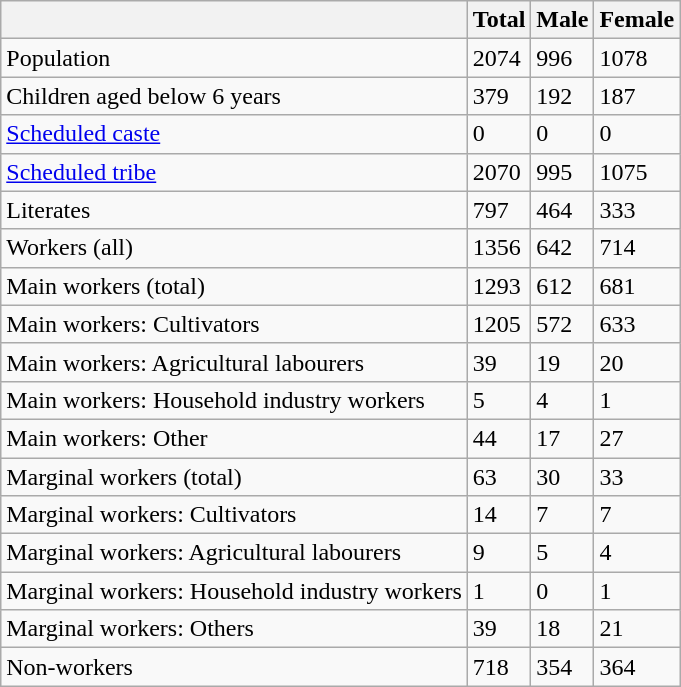<table class="wikitable sortable">
<tr>
<th></th>
<th>Total</th>
<th>Male</th>
<th>Female</th>
</tr>
<tr>
<td>Population</td>
<td>2074</td>
<td>996</td>
<td>1078</td>
</tr>
<tr>
<td>Children aged below 6 years</td>
<td>379</td>
<td>192</td>
<td>187</td>
</tr>
<tr>
<td><a href='#'>Scheduled caste</a></td>
<td>0</td>
<td>0</td>
<td>0</td>
</tr>
<tr>
<td><a href='#'>Scheduled tribe</a></td>
<td>2070</td>
<td>995</td>
<td>1075</td>
</tr>
<tr>
<td>Literates</td>
<td>797</td>
<td>464</td>
<td>333</td>
</tr>
<tr>
<td>Workers (all)</td>
<td>1356</td>
<td>642</td>
<td>714</td>
</tr>
<tr>
<td>Main workers (total)</td>
<td>1293</td>
<td>612</td>
<td>681</td>
</tr>
<tr>
<td>Main workers: Cultivators</td>
<td>1205</td>
<td>572</td>
<td>633</td>
</tr>
<tr>
<td>Main workers: Agricultural labourers</td>
<td>39</td>
<td>19</td>
<td>20</td>
</tr>
<tr>
<td>Main workers: Household industry workers</td>
<td>5</td>
<td>4</td>
<td>1</td>
</tr>
<tr>
<td>Main workers: Other</td>
<td>44</td>
<td>17</td>
<td>27</td>
</tr>
<tr>
<td>Marginal workers (total)</td>
<td>63</td>
<td>30</td>
<td>33</td>
</tr>
<tr>
<td>Marginal workers: Cultivators</td>
<td>14</td>
<td>7</td>
<td>7</td>
</tr>
<tr>
<td>Marginal workers: Agricultural labourers</td>
<td>9</td>
<td>5</td>
<td>4</td>
</tr>
<tr>
<td>Marginal workers: Household industry workers</td>
<td>1</td>
<td>0</td>
<td>1</td>
</tr>
<tr>
<td>Marginal workers: Others</td>
<td>39</td>
<td>18</td>
<td>21</td>
</tr>
<tr>
<td>Non-workers</td>
<td>718</td>
<td>354</td>
<td>364</td>
</tr>
</table>
